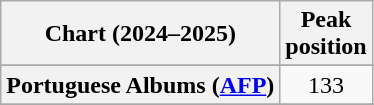<table class="wikitable sortable plainrowheaders" style="text-align:center">
<tr>
<th scope="col">Chart (2024–2025)</th>
<th scope="col">Peak<br>position</th>
</tr>
<tr>
</tr>
<tr>
</tr>
<tr>
</tr>
<tr>
<th scope="row">Portuguese Albums (<a href='#'>AFP</a>)</th>
<td>133</td>
</tr>
<tr>
</tr>
</table>
